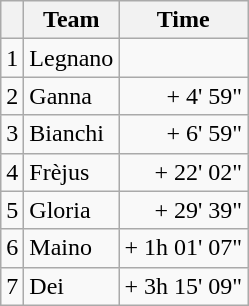<table class="wikitable">
<tr>
<th></th>
<th>Team</th>
<th>Time</th>
</tr>
<tr>
<td style="text-align:center">1</td>
<td>Legnano</td>
<td align="right"></td>
</tr>
<tr>
<td style="text-align:center">2</td>
<td>Ganna</td>
<td align="right">+ 4' 59"</td>
</tr>
<tr>
<td style="text-align:center">3</td>
<td>Bianchi</td>
<td align="right">+ 6' 59"</td>
</tr>
<tr>
<td style="text-align:center">4</td>
<td>Frèjus</td>
<td align="right">+ 22' 02"</td>
</tr>
<tr>
<td style="text-align:center">5</td>
<td>Gloria</td>
<td align="right">+ 29' 39"</td>
</tr>
<tr>
<td style="text-align:center">6</td>
<td>Maino</td>
<td align="right">+ 1h 01' 07"</td>
</tr>
<tr>
<td style="text-align:center">7</td>
<td>Dei</td>
<td align="right">+ 3h 15' 09"</td>
</tr>
</table>
